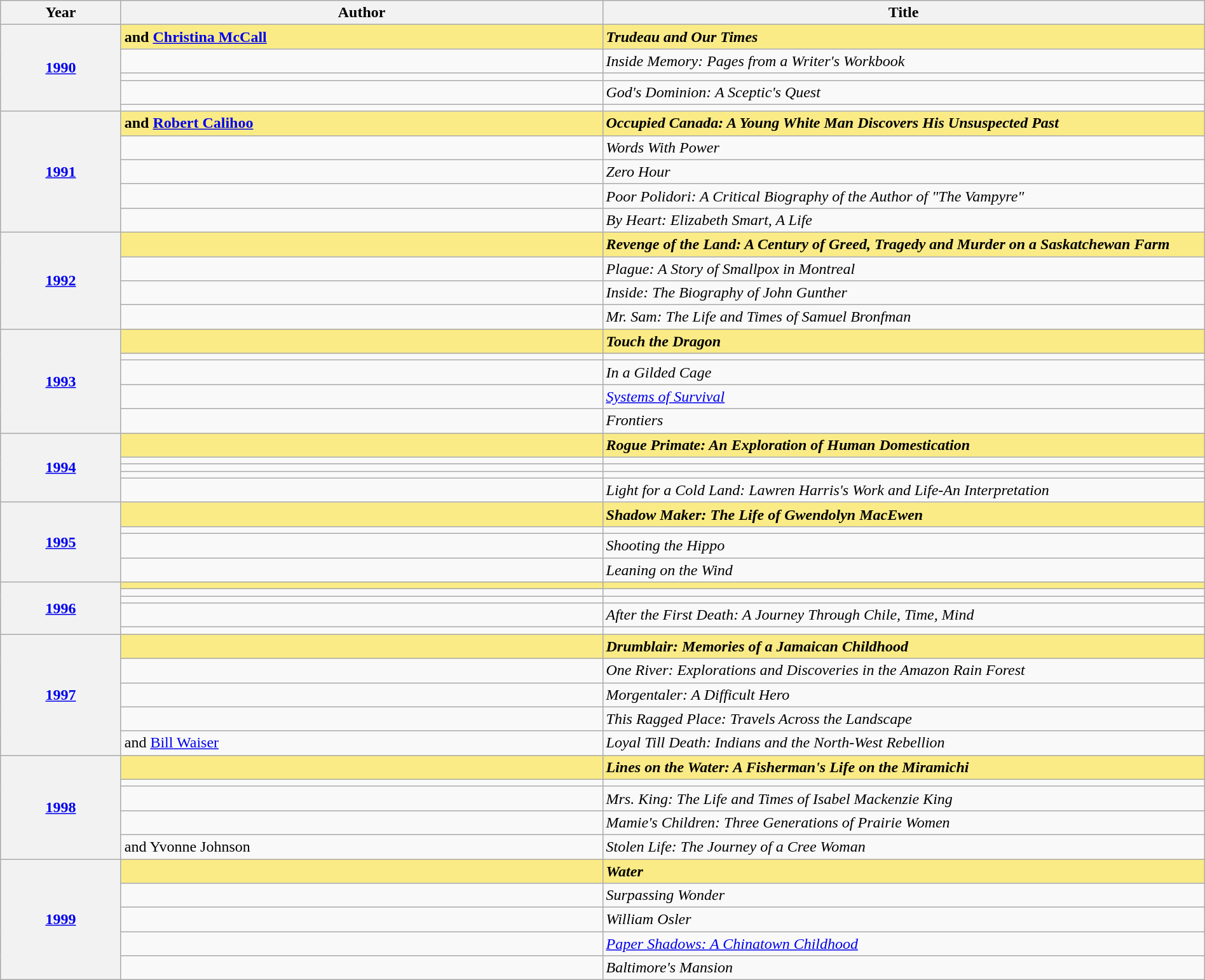<table class="wikitable sortable mw-collapsible" width="100%">
<tr>
<th>Year</th>
<th width="40%">Author</th>
<th width="50%">Title</th>
</tr>
<tr>
<th rowspan="5"><a href='#'>1990</a></th>
<td style="background:#FAEB86"><strong> and <a href='#'>Christina McCall</a></strong></td>
<td style="background:#FAEB86"><strong><em>Trudeau and Our Times</em></strong></td>
</tr>
<tr>
<td></td>
<td><em>Inside Memory: Pages from a Writer's Workbook</em></td>
</tr>
<tr>
<td></td>
<td><em></em></td>
</tr>
<tr>
<td></td>
<td><em>God's Dominion: A Sceptic's Quest</em></td>
</tr>
<tr>
<td></td>
<td><em></em></td>
</tr>
<tr>
<th rowspan="5"><a href='#'>1991</a></th>
<td style="background:#FAEB86"><strong> and <a href='#'>Robert Calihoo</a></strong></td>
<td style="background:#FAEB86"><strong><em>Occupied Canada: A Young White Man Discovers His Unsuspected Past</em></strong></td>
</tr>
<tr>
<td></td>
<td><em>Words With Power</em></td>
</tr>
<tr>
<td></td>
<td><em>Zero Hour</em></td>
</tr>
<tr>
<td></td>
<td><em>Poor Polidori: A Critical Biography of the Author of "The Vampyre"</em></td>
</tr>
<tr>
<td></td>
<td><em>By Heart: Elizabeth Smart, A Life</em></td>
</tr>
<tr>
<th rowspan="4"><a href='#'>1992</a></th>
<td style="background:#FAEB86"><strong></strong></td>
<td style="background:#FAEB86"><strong><em>Revenge of the Land: A Century of Greed, Tragedy and Murder on a Saskatchewan Farm</em></strong></td>
</tr>
<tr>
<td></td>
<td><em>Plague: A Story of Smallpox in Montreal</em></td>
</tr>
<tr>
<td></td>
<td><em>Inside: The Biography of John Gunther</em></td>
</tr>
<tr>
<td></td>
<td><em>Mr. Sam: The Life and Times of Samuel Bronfman</em></td>
</tr>
<tr>
<th rowspan="5"><a href='#'>1993</a></th>
<td style="background:#FAEB86"><strong></strong></td>
<td style="background:#FAEB86"><strong><em>Touch the Dragon</em></strong></td>
</tr>
<tr>
<td></td>
<td><em></em></td>
</tr>
<tr>
<td></td>
<td><em>In a Gilded Cage</em></td>
</tr>
<tr>
<td></td>
<td><em><a href='#'>Systems of Survival</a></em></td>
</tr>
<tr>
<td></td>
<td><em>Frontiers</em></td>
</tr>
<tr>
<th rowspan="5"><a href='#'>1994</a></th>
<td style="background:#FAEB86"><strong></strong></td>
<td style="background:#FAEB86"><strong><em>Rogue Primate: An Exploration of Human Domestication</em></strong></td>
</tr>
<tr>
<td></td>
<td><em></em></td>
</tr>
<tr>
<td></td>
<td><em></em></td>
</tr>
<tr>
<td></td>
<td><em></em></td>
</tr>
<tr>
<td></td>
<td><em>Light for a Cold Land: Lawren Harris's Work and Life-An Interpretation</em></td>
</tr>
<tr>
<th rowspan="4"><a href='#'>1995</a></th>
<td style="background:#FAEB86"><strong></strong></td>
<td style="background:#FAEB86"><strong><em>Shadow Maker: The Life of Gwendolyn MacEwen</em></strong></td>
</tr>
<tr>
<td></td>
<td><em></em></td>
</tr>
<tr>
<td></td>
<td><em>Shooting the Hippo</em></td>
</tr>
<tr>
<td></td>
<td><em>Leaning on the Wind</em></td>
</tr>
<tr>
<th rowspan="5"><a href='#'>1996</a></th>
<td style="background:#FAEB86"><strong></strong></td>
<td style="background:#FAEB86"><strong><em></em></strong></td>
</tr>
<tr>
<td></td>
<td><em></em></td>
</tr>
<tr>
<td></td>
<td><em></em></td>
</tr>
<tr>
<td></td>
<td><em>After the First Death: A Journey Through Chile, Time, Mind</em></td>
</tr>
<tr>
<td></td>
<td><em></em></td>
</tr>
<tr>
<th rowspan="5"><a href='#'>1997</a></th>
<td style="background:#FAEB86"><strong></strong></td>
<td style="background:#FAEB86"><strong><em>Drumblair: Memories of a Jamaican Childhood</em></strong></td>
</tr>
<tr>
<td></td>
<td><em>One River: Explorations and Discoveries in the Amazon Rain Forest</em></td>
</tr>
<tr>
<td></td>
<td><em>Morgentaler: A Difficult Hero</em></td>
</tr>
<tr>
<td></td>
<td><em>This Ragged Place: Travels Across the Landscape</em></td>
</tr>
<tr>
<td> and <a href='#'>Bill Waiser</a></td>
<td><em>Loyal Till Death: Indians and the North-West Rebellion</em></td>
</tr>
<tr>
<th rowspan="5"><a href='#'>1998</a></th>
<td style="background:#FAEB86"><strong></strong></td>
<td style="background:#FAEB86"><strong><em>Lines on the Water: A Fisherman's Life on the Miramichi</em></strong></td>
</tr>
<tr>
<td></td>
<td><em></em></td>
</tr>
<tr>
<td></td>
<td><em>Mrs. King: The Life and Times of Isabel Mackenzie King</em></td>
</tr>
<tr>
<td></td>
<td><em>Mamie's Children: Three Generations of Prairie Women</em></td>
</tr>
<tr>
<td> and Yvonne Johnson</td>
<td><em>Stolen Life: The Journey of a Cree Woman</em></td>
</tr>
<tr>
<th rowspan="5"><a href='#'>1999</a></th>
<td style="background:#FAEB86"><strong></strong></td>
<td style="background:#FAEB86"><strong><em>Water</em></strong></td>
</tr>
<tr>
<td></td>
<td><em>Surpassing Wonder</em></td>
</tr>
<tr>
<td></td>
<td><em>William Osler</em></td>
</tr>
<tr>
<td></td>
<td><em><a href='#'>Paper Shadows: A Chinatown Childhood</a></em></td>
</tr>
<tr>
<td></td>
<td><em>Baltimore's Mansion</em></td>
</tr>
</table>
